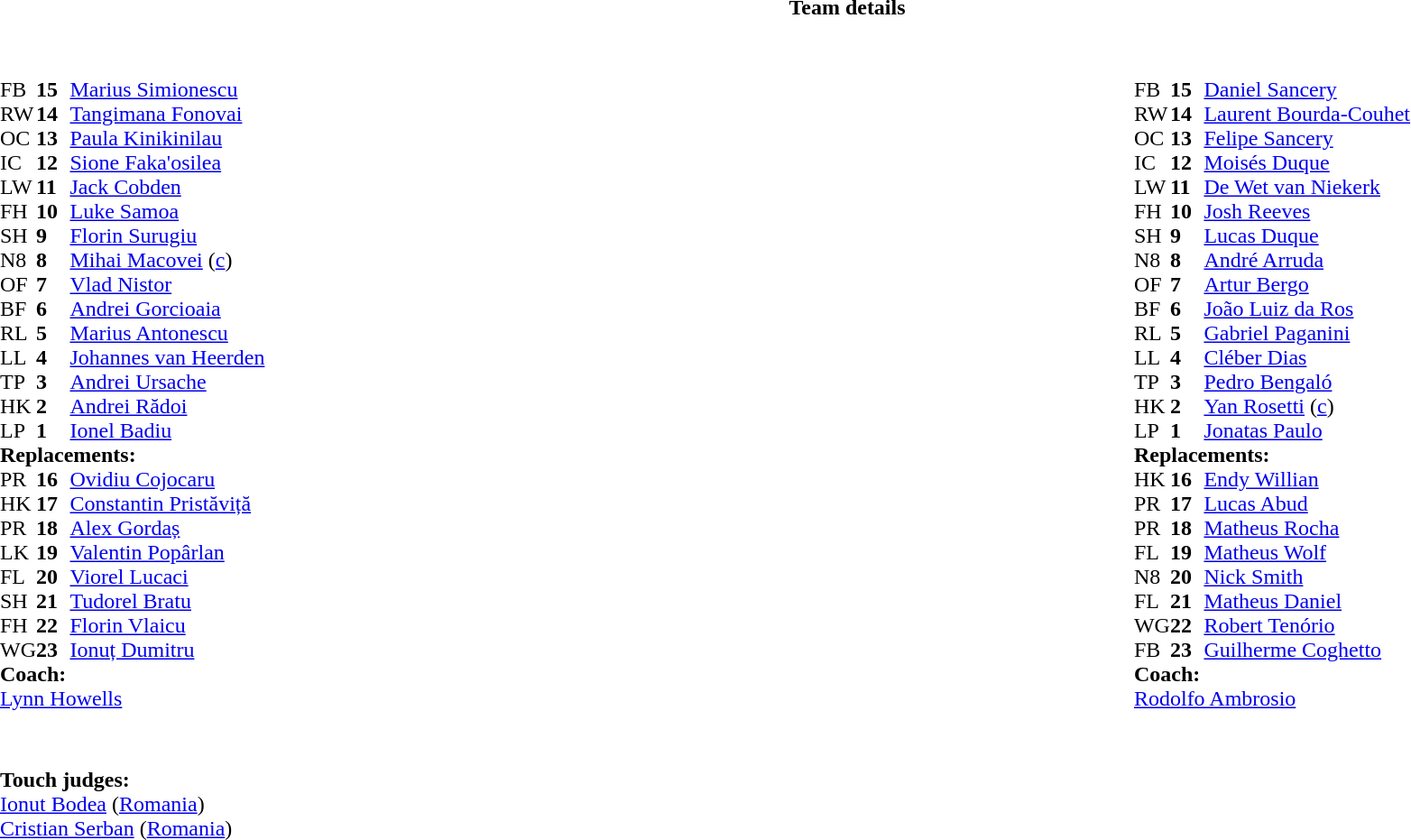<table border="0" width="100%" class="collapsible collapsed">
<tr>
<th>Team details</th>
</tr>
<tr>
<td><br><table width="100%">
<tr>
<td valign="top" width="50%"><br><table style="font-size: 100%" cellspacing="0" cellpadding="0">
<tr>
<th width="25"></th>
<th width="25"></th>
</tr>
<tr>
<td>FB</td>
<td><strong>15</strong></td>
<td><a href='#'>Marius Simionescu</a></td>
</tr>
<tr>
<td>RW</td>
<td><strong>14</strong></td>
<td><a href='#'>Tangimana Fonovai</a></td>
</tr>
<tr>
<td>OC</td>
<td><strong>13</strong></td>
<td><a href='#'>Paula Kinikinilau</a></td>
</tr>
<tr>
<td>IC</td>
<td><strong>12</strong></td>
<td><a href='#'>Sione Faka'osilea</a></td>
</tr>
<tr>
<td>LW</td>
<td><strong>11</strong></td>
<td><a href='#'>Jack Cobden</a></td>
<td></td>
<td></td>
</tr>
<tr>
<td>FH</td>
<td><strong>10</strong></td>
<td><a href='#'>Luke Samoa</a></td>
<td></td>
<td></td>
</tr>
<tr>
<td>SH</td>
<td><strong>9</strong></td>
<td><a href='#'>Florin Surugiu</a></td>
<td></td>
<td></td>
</tr>
<tr>
<td>N8</td>
<td><strong>8</strong></td>
<td><a href='#'>Mihai Macovei</a> (<a href='#'>c</a>)</td>
<td></td>
<td></td>
</tr>
<tr>
<td>OF</td>
<td><strong>7</strong></td>
<td><a href='#'>Vlad Nistor</a></td>
</tr>
<tr>
<td>BF</td>
<td><strong>6</strong></td>
<td><a href='#'>Andrei Gorcioaia</a></td>
</tr>
<tr>
<td>RL</td>
<td><strong>5</strong></td>
<td><a href='#'>Marius Antonescu</a></td>
<td></td>
<td></td>
</tr>
<tr>
<td>LL</td>
<td><strong>4</strong></td>
<td><a href='#'>Johannes van Heerden</a></td>
</tr>
<tr>
<td>TP</td>
<td><strong>3</strong></td>
<td><a href='#'>Andrei Ursache</a></td>
<td></td>
<td></td>
<td></td>
</tr>
<tr>
<td>HK</td>
<td><strong>2</strong></td>
<td><a href='#'>Andrei Rădoi</a></td>
<td></td>
<td></td>
</tr>
<tr>
<td>LP</td>
<td><strong>1</strong></td>
<td><a href='#'>Ionel Badiu</a></td>
<td></td>
<td></td>
</tr>
<tr>
<td colspan=3><strong>Replacements:</strong></td>
</tr>
<tr>
<td>PR</td>
<td><strong>16</strong></td>
<td><a href='#'>Ovidiu Cojocaru</a></td>
<td></td>
<td></td>
</tr>
<tr>
<td>HK</td>
<td><strong>17</strong></td>
<td><a href='#'>Constantin Pristăviță</a></td>
<td></td>
<td></td>
</tr>
<tr>
<td>PR</td>
<td><strong>18</strong></td>
<td><a href='#'>Alex Gordaș</a></td>
<td></td>
<td></td>
<td></td>
</tr>
<tr>
<td>LK</td>
<td><strong>19</strong></td>
<td><a href='#'>Valentin Popârlan</a></td>
<td></td>
<td></td>
</tr>
<tr>
<td>FL</td>
<td><strong>20</strong></td>
<td><a href='#'>Viorel Lucaci</a></td>
<td></td>
<td></td>
</tr>
<tr>
<td>SH</td>
<td><strong>21</strong></td>
<td><a href='#'>Tudorel Bratu</a></td>
<td></td>
<td></td>
</tr>
<tr>
<td>FH</td>
<td><strong>22</strong></td>
<td><a href='#'>Florin Vlaicu</a></td>
<td></td>
<td></td>
</tr>
<tr>
<td>WG</td>
<td><strong>23</strong></td>
<td><a href='#'>Ionuț Dumitru</a></td>
<td></td>
<td></td>
</tr>
<tr>
<td colspan=3><strong>Coach:</strong></td>
</tr>
<tr>
<td colspan="4"> <a href='#'>Lynn Howells</a></td>
</tr>
</table>
</td>
<td valign="top" width="50%"><br><table style="font-size: 100%" cellspacing="0" cellpadding="0" align="center">
<tr>
<th width="25"></th>
<th width="25"></th>
</tr>
<tr>
<td>FB</td>
<td><strong>15</strong></td>
<td><a href='#'>Daniel Sancery</a></td>
</tr>
<tr>
<td>RW</td>
<td><strong>14</strong></td>
<td><a href='#'>Laurent Bourda-Couhet</a></td>
</tr>
<tr>
<td>OC</td>
<td><strong>13</strong></td>
<td><a href='#'>Felipe Sancery</a></td>
</tr>
<tr>
<td>IC</td>
<td><strong>12</strong></td>
<td><a href='#'>Moisés Duque</a></td>
</tr>
<tr>
<td>LW</td>
<td><strong>11</strong></td>
<td><a href='#'>De Wet van Niekerk</a></td>
</tr>
<tr>
<td>FH</td>
<td><strong>10</strong></td>
<td><a href='#'>Josh Reeves</a></td>
</tr>
<tr>
<td>SH</td>
<td><strong>9</strong></td>
<td><a href='#'>Lucas Duque</a></td>
<td></td>
<td></td>
</tr>
<tr>
<td>N8</td>
<td><strong>8</strong></td>
<td><a href='#'>André Arruda</a></td>
</tr>
<tr>
<td>OF</td>
<td><strong>7</strong></td>
<td><a href='#'>Artur Bergo</a></td>
<td></td>
<td></td>
</tr>
<tr>
<td>BF</td>
<td><strong>6</strong></td>
<td><a href='#'>João Luiz da Ros</a></td>
<td></td>
<td></td>
</tr>
<tr>
<td>RL</td>
<td><strong>5</strong></td>
<td><a href='#'>Gabriel Paganini</a></td>
<td></td>
<td></td>
</tr>
<tr>
<td>LL</td>
<td><strong>4</strong></td>
<td><a href='#'>Cléber Dias</a></td>
</tr>
<tr>
<td>TP</td>
<td><strong>3</strong></td>
<td><a href='#'>Pedro Bengaló</a></td>
<td></td>
<td></td>
</tr>
<tr>
<td>HK</td>
<td><strong>2</strong></td>
<td><a href='#'>Yan Rosetti</a> (<a href='#'>c</a>)</td>
</tr>
<tr>
<td>LP</td>
<td><strong>1</strong></td>
<td><a href='#'>Jonatas Paulo</a></td>
<td></td>
<td></td>
</tr>
<tr>
<td colspan=3><strong>Replacements:</strong></td>
</tr>
<tr>
<td>HK</td>
<td><strong>16</strong></td>
<td><a href='#'>Endy Willian</a></td>
</tr>
<tr>
<td>PR</td>
<td><strong>17</strong></td>
<td><a href='#'>Lucas Abud</a></td>
<td></td>
<td></td>
</tr>
<tr>
<td>PR</td>
<td><strong>18</strong></td>
<td><a href='#'>Matheus Rocha</a></td>
<td></td>
<td></td>
</tr>
<tr>
<td>FL</td>
<td><strong>19</strong></td>
<td><a href='#'>Matheus Wolf</a></td>
<td></td>
<td></td>
</tr>
<tr>
<td>N8</td>
<td><strong>20</strong></td>
<td><a href='#'>Nick Smith</a></td>
<td></td>
<td></td>
</tr>
<tr>
<td>FL</td>
<td><strong>21</strong></td>
<td><a href='#'>Matheus Daniel</a></td>
<td></td>
<td></td>
</tr>
<tr>
<td>WG</td>
<td><strong>22</strong></td>
<td><a href='#'>Robert Tenório</a></td>
<td></td>
<td></td>
</tr>
<tr>
<td>FB</td>
<td><strong>23</strong></td>
<td><a href='#'>Guilherme Coghetto</a></td>
</tr>
<tr>
<td colspan=3><strong>Coach:</strong></td>
</tr>
<tr>
<td colspan="4"> <a href='#'>Rodolfo Ambrosio</a></td>
</tr>
</table>
</td>
</tr>
</table>
<table width=100% style="font-size: 100%">
<tr>
<td><br><br><strong>Touch judges:</strong>
<br><a href='#'>Ionut Bodea</a> (<a href='#'>Romania</a>)
<br><a href='#'>Cristian Serban</a> (<a href='#'>Romania</a>)</td>
</tr>
</table>
</td>
</tr>
</table>
